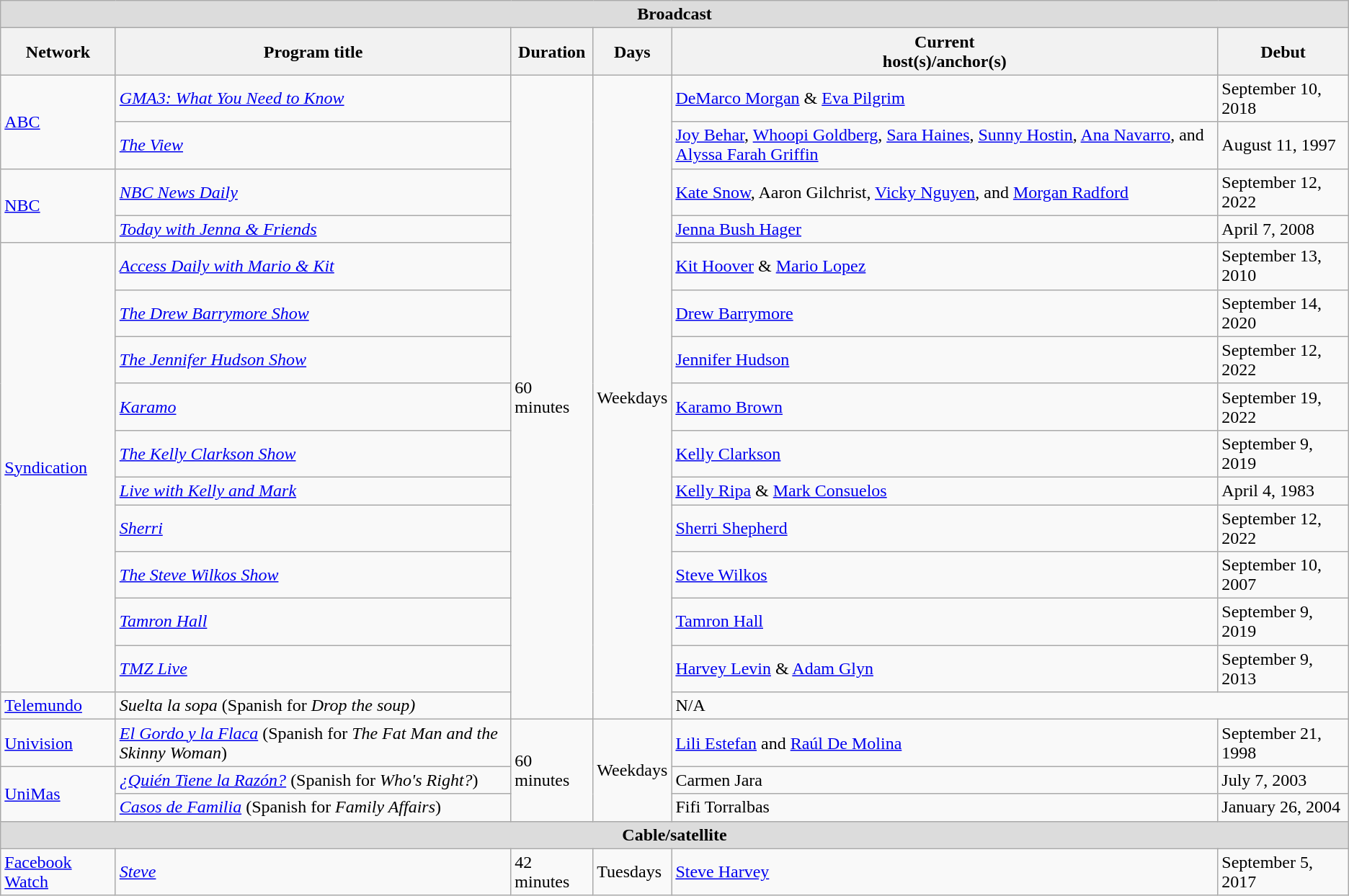<table class="wikitable sortable">
<tr>
<th colspan="6" scope="row" style="background:#DCDCDC;">Broadcast</th>
</tr>
<tr>
<th>Network</th>
<th>Program title</th>
<th>Duration</th>
<th>Days</th>
<th>Current<br>host(s)/anchor(s)</th>
<th>Debut</th>
</tr>
<tr>
<td rowspan="2"><a href='#'>ABC</a></td>
<td><em><a href='#'>GMA3: What You Need to Know</a></em></td>
<td rowspan="15">60 minutes </td>
<td rowspan="15">Weekdays</td>
<td><a href='#'>DeMarco Morgan</a> & <a href='#'>Eva Pilgrim</a></td>
<td>September 10, 2018</td>
</tr>
<tr>
<td><em><a href='#'>The View</a></em></td>
<td><a href='#'>Joy Behar</a>, <a href='#'>Whoopi Goldberg</a>, <a href='#'>Sara Haines</a>, <a href='#'>Sunny Hostin</a>, <a href='#'>Ana Navarro</a>, and <a href='#'>Alyssa Farah Griffin</a></td>
<td>August 11, 1997</td>
</tr>
<tr>
<td rowspan="2"><a href='#'>NBC</a></td>
<td><em><a href='#'>NBC News Daily</a></em></td>
<td><a href='#'>Kate Snow</a>, Aaron Gilchrist, <a href='#'>Vicky Nguyen</a>, and <a href='#'>Morgan Radford</a></td>
<td>September 12, 2022</td>
</tr>
<tr>
<td><em><a href='#'>Today with Jenna & Friends</a></em></td>
<td><a href='#'>Jenna Bush Hager</a></td>
<td>April 7, 2008</td>
</tr>
<tr>
<td rowspan="10"><a href='#'>Syndication</a></td>
<td><em><a href='#'>Access Daily with Mario & Kit</a></em></td>
<td><a href='#'>Kit Hoover</a> & <a href='#'>Mario Lopez</a></td>
<td>September 13, 2010</td>
</tr>
<tr>
<td><em><a href='#'>The Drew Barrymore Show</a></em></td>
<td><a href='#'>Drew Barrymore</a></td>
<td>September 14, 2020</td>
</tr>
<tr>
<td><em><a href='#'>The Jennifer Hudson Show</a></em></td>
<td><a href='#'>Jennifer Hudson</a></td>
<td>September 12, 2022</td>
</tr>
<tr>
<td><em><a href='#'>Karamo</a></em></td>
<td><a href='#'>Karamo Brown</a></td>
<td>September 19, 2022</td>
</tr>
<tr>
<td><em><a href='#'>The Kelly Clarkson Show</a></em></td>
<td><a href='#'>Kelly Clarkson</a></td>
<td>September 9, 2019</td>
</tr>
<tr>
<td><em><a href='#'>Live with Kelly and Mark</a></em></td>
<td><a href='#'>Kelly Ripa</a> & <a href='#'>Mark Consuelos</a></td>
<td>April 4, 1983</td>
</tr>
<tr>
<td><em><a href='#'>Sherri</a></em></td>
<td><a href='#'>Sherri Shepherd</a></td>
<td>September 12, 2022</td>
</tr>
<tr>
<td><em><a href='#'>The Steve Wilkos Show</a></em></td>
<td><a href='#'>Steve Wilkos</a></td>
<td>September 10, 2007</td>
</tr>
<tr>
<td><em><a href='#'>Tamron Hall</a></em></td>
<td><a href='#'>Tamron Hall</a></td>
<td>September 9, 2019</td>
</tr>
<tr>
<td><em><a href='#'>TMZ Live</a></em></td>
<td><a href='#'>Harvey Levin</a> & <a href='#'>Adam Glyn</a></td>
<td>September 9, 2013</td>
</tr>
<tr>
<td><a href='#'>Telemundo</a></td>
<td><em>Suelta la sopa</em> (Spanish for <em>Drop the soup)</em></td>
<td colspan="4">N/A</td>
</tr>
<tr>
<td><a href='#'>Univision</a></td>
<td><em><a href='#'>El Gordo y la Flaca</a></em> (Spanish for <em>The Fat Man and the Skinny Woman</em>)</td>
<td rowspan="3">60 minutes </td>
<td rowspan="3">Weekdays</td>
<td><a href='#'>Lili Estefan</a> and <a href='#'>Raúl De Molina</a></td>
<td>September 21, 1998</td>
</tr>
<tr>
<td rowspan="2"><a href='#'>UniMas</a></td>
<td><em><a href='#'>¿Quién Tiene la Razón?</a></em> (Spanish for <em>Who's Right?</em>)</td>
<td>Carmen Jara</td>
<td>July 7, 2003</td>
</tr>
<tr>
<td><em><a href='#'>Casos de Familia</a></em> (Spanish for <em>Family Affairs</em>)</td>
<td>Fifi Torralbas</td>
<td>January 26, 2004</td>
</tr>
<tr>
<th colspan="6" scope="row" style="background:#DCDCDC;">Cable/satellite</th>
</tr>
<tr>
<td><a href='#'>Facebook Watch</a></td>
<td><em><a href='#'>Steve</a></em></td>
<td>42 minutes</td>
<td>Tuesdays</td>
<td><a href='#'>Steve Harvey</a></td>
<td>September 5, 2017</td>
</tr>
</table>
